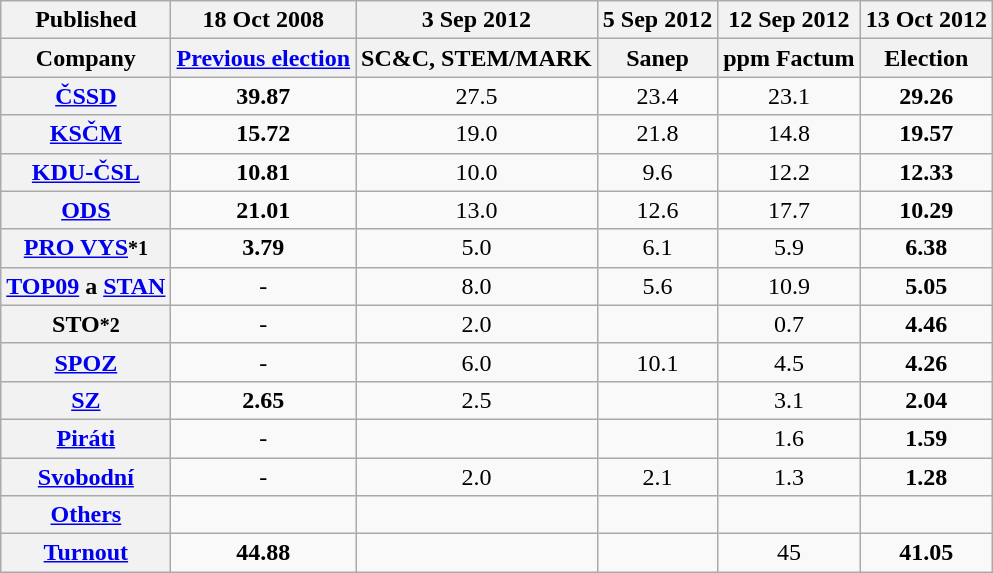<table class="wikitable" style="text-align:center;">
<tr>
<th>Published</th>
<th>18 Oct 2008 </th>
<th>3 Sep 2012 </th>
<th>5 Sep 2012 </th>
<th>12 Sep 2012 </th>
<th>13 Oct 2012 </th>
</tr>
<tr>
<th>Company</th>
<th><a href='#'>Previous election</a></th>
<th>SC&C, STEM/MARK</th>
<th>Sanep</th>
<th>ppm Factum</th>
<th>Election</th>
</tr>
<tr>
<th><a href='#'>ČSSD</a></th>
<td><strong>39.87</strong></td>
<td>27.5</td>
<td>23.4</td>
<td>23.1</td>
<td><strong>29.26</strong></td>
</tr>
<tr>
<th><a href='#'>KSČM</a></th>
<td><strong>15.72</strong></td>
<td>19.0</td>
<td>21.8</td>
<td>14.8</td>
<td><strong>19.57</strong></td>
</tr>
<tr>
<th><a href='#'>KDU-ČSL</a></th>
<td><strong>10.81</strong></td>
<td>10.0</td>
<td>9.6</td>
<td>12.2</td>
<td><strong>12.33</strong></td>
</tr>
<tr>
<th><a href='#'>ODS</a></th>
<td><strong>21.01</strong></td>
<td>13.0</td>
<td>12.6</td>
<td>17.7</td>
<td><strong>10.29</strong></td>
</tr>
<tr>
<th><a href='#'>PRO VYS</a><small>*1</small></th>
<td><strong>3.79</strong></td>
<td>5.0</td>
<td>6.1</td>
<td>5.9</td>
<td><strong>6.38</strong></td>
</tr>
<tr>
<th><a href='#'>TOP09</a> a <a href='#'>STAN</a></th>
<td>-</td>
<td>8.0</td>
<td>5.6</td>
<td>10.9</td>
<td><strong>5.05</strong></td>
</tr>
<tr>
<th>STO<small>*2</small></th>
<td>-</td>
<td>2.0</td>
<td></td>
<td>0.7</td>
<td><strong>4.46</strong></td>
</tr>
<tr>
<th><a href='#'>SPOZ</a></th>
<td>-</td>
<td>6.0</td>
<td>10.1</td>
<td>4.5</td>
<td><strong>4.26</strong></td>
</tr>
<tr>
<th><a href='#'>SZ</a></th>
<td><strong>2.65</strong></td>
<td>2.5</td>
<td></td>
<td>3.1</td>
<td><strong>2.04</strong></td>
</tr>
<tr>
<th><a href='#'>Piráti</a></th>
<td>-</td>
<td></td>
<td></td>
<td>1.6</td>
<td><strong>1.59</strong></td>
</tr>
<tr>
<th><a href='#'>Svobodní</a></th>
<td>-</td>
<td>2.0</td>
<td>2.1</td>
<td>1.3</td>
<td><strong>1.28</strong></td>
</tr>
<tr>
<th><a href='#'>Others</a></th>
<td></td>
<td></td>
<td></td>
<td></td>
</tr>
<tr>
<th><a href='#'>Turnout</a></th>
<td><strong>44.88</strong></td>
<td></td>
<td></td>
<td>45</td>
<td><strong>41.05</strong></td>
</tr>
</table>
